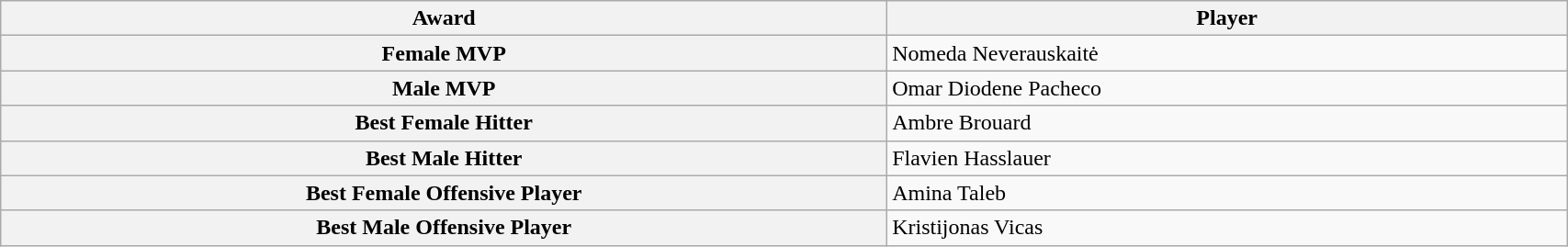<table class="wikitable" style="border-collapse:collapse; width:90%">
<tr>
<th>Award</th>
<th>Player</th>
</tr>
<tr>
<th>Female MVP</th>
<td> Nomeda Neverauskaitė</td>
</tr>
<tr>
<th>Male MVP</th>
<td> Omar Diodene Pacheco</td>
</tr>
<tr>
<th>Best Female Hitter</th>
<td> Ambre Brouard</td>
</tr>
<tr>
<th>Best Male Hitter</th>
<td> Flavien Hasslauer</td>
</tr>
<tr>
<th>Best Female Offensive Player</th>
<td> Amina Taleb</td>
</tr>
<tr>
<th>Best Male Offensive Player</th>
<td> Kristijonas Vicas</td>
</tr>
</table>
